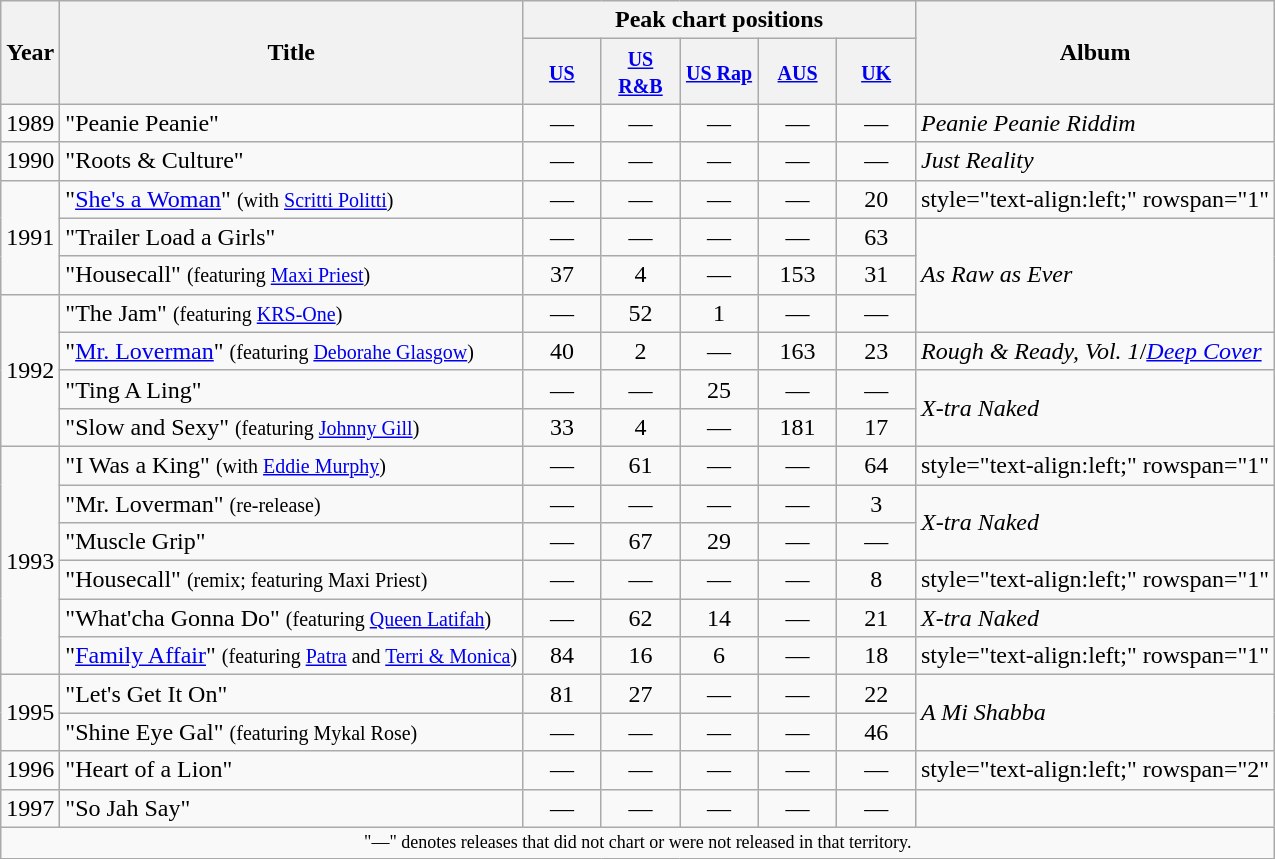<table class="wikitable">
<tr>
<th rowspan="2">Year</th>
<th rowspan="2">Title</th>
<th colspan="5">Peak chart positions</th>
<th rowspan="2">Album</th>
</tr>
<tr>
<th style="width:45px;"><small><a href='#'>US</a></small><br></th>
<th style="width:45px;"><small><a href='#'>US R&B</a></small><br></th>
<th style="width:45px;"><small><a href='#'>US Rap</a></small><br></th>
<th style="width:45px;"><small><a href='#'>AUS</a></small><br></th>
<th style="width:45px;"><small><a href='#'>UK</a></small><br></th>
</tr>
<tr>
<td>1989</td>
<td>"Peanie Peanie"</td>
<td align=center>―</td>
<td align=center>―</td>
<td align=center>―</td>
<td align=center>―</td>
<td align=center>―</td>
<td style="text-align:left;" rowspan="1"><em>Peanie Peanie Riddim</em></td>
</tr>
<tr>
<td>1990</td>
<td>"Roots & Culture"</td>
<td align=center>―</td>
<td align=center>―</td>
<td align=center>―</td>
<td align=center>―</td>
<td align=center>―</td>
<td style="text-align:left;" rowspan="1"><em>Just Reality</em></td>
</tr>
<tr>
<td rowspan="3">1991</td>
<td>"<a href='#'>She's a Woman</a>" <small>(with <a href='#'>Scritti Politti</a>)</small></td>
<td align=center>―</td>
<td align=center>―</td>
<td align=center>―</td>
<td align=center>―</td>
<td align=center>20</td>
<td>style="text-align:left;" rowspan="1" </td>
</tr>
<tr>
<td>"Trailer Load a Girls"</td>
<td align=center>―</td>
<td align=center>―</td>
<td align=center>―</td>
<td align=center>―</td>
<td align=center>63</td>
<td style="text-align:left;" rowspan="3"><em>As Raw as Ever</em></td>
</tr>
<tr>
<td>"Housecall" <small>(featuring <a href='#'>Maxi Priest</a>)</small></td>
<td align=center>37</td>
<td align=center>4</td>
<td align=center>―</td>
<td align=center>153</td>
<td align=center>31</td>
</tr>
<tr>
<td rowspan="4">1992</td>
<td>"The Jam" <small>(featuring <a href='#'>KRS-One</a>)</small></td>
<td align=center>―</td>
<td align=center>52</td>
<td align=center>1</td>
<td align=center>―</td>
<td align=center>―</td>
</tr>
<tr>
<td>"<a href='#'>Mr. Loverman</a>" <small>(featuring <a href='#'>Deborahe Glasgow</a>)</small></td>
<td align=center>40</td>
<td align=center>2</td>
<td align=center>―</td>
<td align=center>163</td>
<td align=center>23</td>
<td style="text-align:left;" rowspan="1"><em>Rough & Ready, Vol. 1</em>/<em><a href='#'>Deep Cover</a></em></td>
</tr>
<tr>
<td>"Ting A Ling"</td>
<td align=center>―</td>
<td align=center>―</td>
<td align=center>25</td>
<td align=center>―</td>
<td align=center>―</td>
<td style="text-align:left;" rowspan="2"><em>X-tra Naked</em></td>
</tr>
<tr>
<td>"Slow and Sexy" <small>(featuring <a href='#'>Johnny Gill</a>)</small></td>
<td align=center>33</td>
<td align=center>4</td>
<td align=center>―</td>
<td align=center>181</td>
<td align=center>17</td>
</tr>
<tr>
<td rowspan="6">1993</td>
<td>"I Was a King" <small>(with <a href='#'>Eddie Murphy</a>)</small></td>
<td align=center>―</td>
<td align=center>61</td>
<td align=center>―</td>
<td align=center>―</td>
<td align=center>64</td>
<td>style="text-align:left;" rowspan="1" </td>
</tr>
<tr>
<td>"Mr. Loverman" <small>(re-release)</small></td>
<td align=center>―</td>
<td align=center>―</td>
<td align=center>―</td>
<td align=center>―</td>
<td align=center>3</td>
<td style="text-align:left;" rowspan="2"><em>X-tra Naked</em></td>
</tr>
<tr>
<td>"Muscle Grip"</td>
<td align=center>―</td>
<td align=center>67</td>
<td align=center>29</td>
<td align=center>―</td>
<td align=center>―</td>
</tr>
<tr>
<td>"Housecall" <small>(remix; featuring Maxi Priest)</small></td>
<td align=center>―</td>
<td align=center>―</td>
<td align=center>―</td>
<td align=center>―</td>
<td align=center>8</td>
<td>style="text-align:left;" rowspan="1" </td>
</tr>
<tr>
<td>"What'cha Gonna Do" <small>(featuring <a href='#'>Queen Latifah</a>)</small></td>
<td align=center>―</td>
<td align=center>62</td>
<td align=center>14</td>
<td align=center>―</td>
<td align=center>21</td>
<td style="text-align:left;" rowspan="1"><em>X-tra Naked</em></td>
</tr>
<tr>
<td>"<a href='#'>Family Affair</a>" <small>(featuring <a href='#'>Patra</a> and <a href='#'>Terri & Monica</a>)</small></td>
<td align=center>84</td>
<td align=center>16</td>
<td align=center>6</td>
<td align=center>―</td>
<td align=center>18</td>
<td>style="text-align:left;" rowspan="1" </td>
</tr>
<tr>
<td rowspan="2">1995</td>
<td>"Let's Get It On"</td>
<td align=center>81</td>
<td align=center>27</td>
<td align=center>―</td>
<td align=center>―</td>
<td align=center>22</td>
<td style="text-align:left;" rowspan="2"><em>A Mi Shabba</em></td>
</tr>
<tr>
<td>"Shine Eye Gal" <small>(featuring Mykal Rose)</small></td>
<td align=center>―</td>
<td align=center>―</td>
<td align=center>―</td>
<td align=center>―</td>
<td align=center>46</td>
</tr>
<tr>
<td>1996</td>
<td>"Heart of a Lion"</td>
<td align=center>―</td>
<td align=center>―</td>
<td align=center>―</td>
<td align=center>―</td>
<td align=center>―</td>
<td>style="text-align:left;" rowspan="2" </td>
</tr>
<tr>
<td>1997</td>
<td>"So Jah Say"</td>
<td align=center>―</td>
<td align=center>―</td>
<td align=center>―</td>
<td align=center>―</td>
<td align=center>―</td>
</tr>
<tr>
<td colspan="8" style="text-align:center; font-size:9pt;">"—" denotes releases that did not chart or were not released in that territory.</td>
</tr>
</table>
